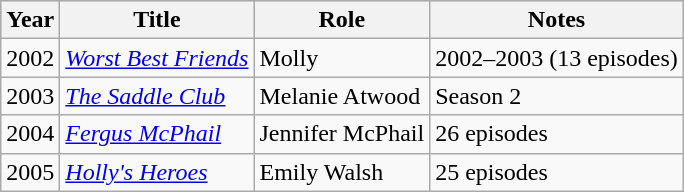<table class="wikitable">
<tr style="background:#ccc; text-align:center;">
<th>Year</th>
<th>Title</th>
<th>Role</th>
<th>Notes</th>
</tr>
<tr>
<td>2002</td>
<td><em><a href='#'>Worst Best Friends</a></em></td>
<td>Molly</td>
<td>2002–2003 (13 episodes)</td>
</tr>
<tr>
<td>2003</td>
<td><em><a href='#'>The Saddle Club</a></em></td>
<td>Melanie Atwood</td>
<td>Season 2</td>
</tr>
<tr>
<td>2004</td>
<td><em><a href='#'>Fergus McPhail</a></em></td>
<td>Jennifer McPhail</td>
<td>26 episodes</td>
</tr>
<tr>
<td>2005</td>
<td><em><a href='#'>Holly's Heroes</a></em></td>
<td>Emily Walsh</td>
<td>25 episodes</td>
</tr>
</table>
